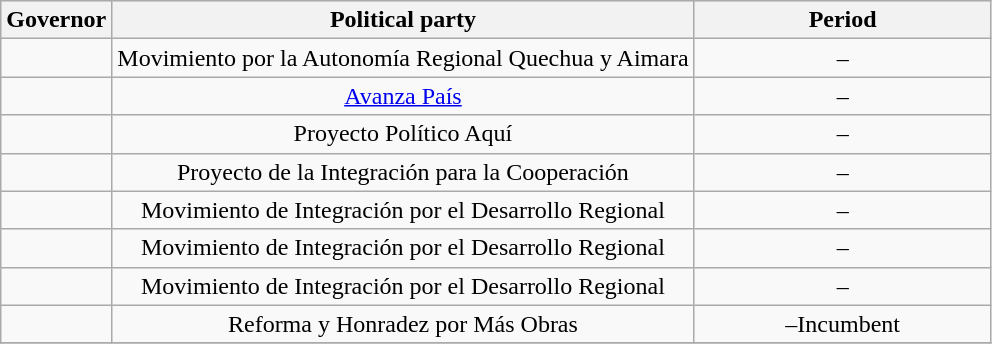<table class=wikitable>
<tr style="text-align:center; background:#e6e9ff;">
<th>Governor</th>
<th>Political party</th>
<th width=30%>Period<br></th>
</tr>
<tr>
<td align="center"></td>
<td align="center">Movimiento por la Autonomía Regional Quechua y Aimara</td>
<td align="center">–<br></td>
</tr>
<tr>
<td align="center"></td>
<td align="center"><a href='#'>Avanza País</a></td>
<td align="center">–<br></td>
</tr>
<tr>
<td align="center"></td>
<td align="center">Proyecto Político Aquí</td>
<td align="center">–<br></td>
</tr>
<tr>
<td align="center"></td>
<td align="center">Proyecto de la Integración para la Cooperación</td>
<td align="center">–<br></td>
</tr>
<tr>
<td align="center"></td>
<td align="center">Movimiento de Integración por el Desarrollo Regional</td>
<td align="center">–<br></td>
</tr>
<tr>
<td align="center"></td>
<td align="center">Movimiento de Integración por el Desarrollo Regional</td>
<td align="center">–<br></td>
</tr>
<tr>
<td align="center"></td>
<td align="center">Movimiento de Integración por el Desarrollo Regional</td>
<td align="center">–<br></td>
</tr>
<tr>
<td align="center"></td>
<td align="center">Reforma y Honradez por Más Obras</td>
<td align="center">–Incumbent<br></td>
</tr>
<tr>
</tr>
</table>
